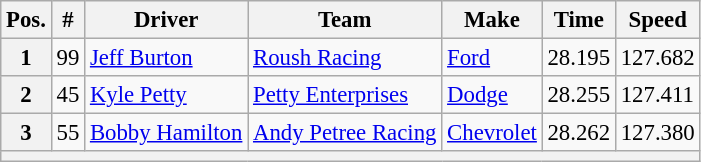<table class="wikitable" style="font-size:95%">
<tr>
<th>Pos.</th>
<th>#</th>
<th>Driver</th>
<th>Team</th>
<th>Make</th>
<th>Time</th>
<th>Speed</th>
</tr>
<tr>
<th>1</th>
<td>99</td>
<td><a href='#'>Jeff Burton</a></td>
<td><a href='#'>Roush Racing</a></td>
<td><a href='#'>Ford</a></td>
<td>28.195</td>
<td>127.682</td>
</tr>
<tr>
<th>2</th>
<td>45</td>
<td><a href='#'>Kyle Petty</a></td>
<td><a href='#'>Petty Enterprises</a></td>
<td><a href='#'>Dodge</a></td>
<td>28.255</td>
<td>127.411</td>
</tr>
<tr>
<th>3</th>
<td>55</td>
<td><a href='#'>Bobby Hamilton</a></td>
<td><a href='#'>Andy Petree Racing</a></td>
<td><a href='#'>Chevrolet</a></td>
<td>28.262</td>
<td>127.380</td>
</tr>
<tr>
<th colspan="7"></th>
</tr>
</table>
